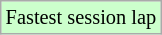<table class="wikitable" style="font-size: 85%;">
<tr style="background:#ccffcc;">
<td>Fastest session lap</td>
</tr>
</table>
